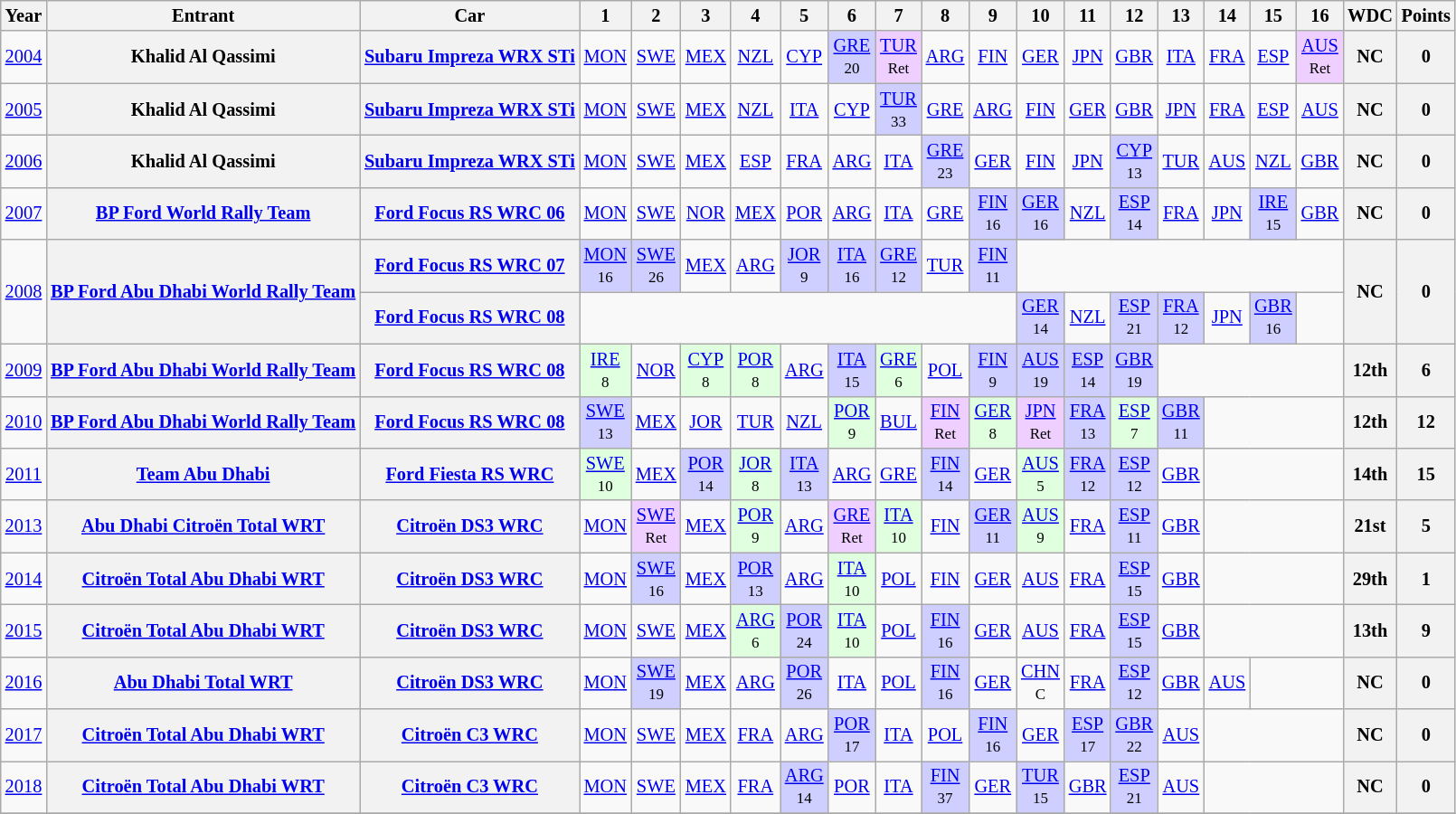<table class="wikitable" border="1" style="text-align:center; font-size:85%;">
<tr>
<th>Year</th>
<th>Entrant</th>
<th>Car</th>
<th>1</th>
<th>2</th>
<th>3</th>
<th>4</th>
<th>5</th>
<th>6</th>
<th>7</th>
<th>8</th>
<th>9</th>
<th>10</th>
<th>11</th>
<th>12</th>
<th>13</th>
<th>14</th>
<th>15</th>
<th>16</th>
<th>WDC</th>
<th>Points</th>
</tr>
<tr>
<td><a href='#'>2004</a></td>
<th nowrap>Khalid Al Qassimi</th>
<th nowrap><a href='#'>Subaru Impreza WRX STi</a></th>
<td><a href='#'>MON</a></td>
<td><a href='#'>SWE</a></td>
<td><a href='#'>MEX</a></td>
<td><a href='#'>NZL</a></td>
<td><a href='#'>CYP</a></td>
<td style="background:#CFCFFF;"><a href='#'>GRE</a><br><small>20</small></td>
<td style="background:#EFCFFF;"><a href='#'>TUR</a><br><small>Ret</small></td>
<td><a href='#'>ARG</a></td>
<td><a href='#'>FIN</a></td>
<td><a href='#'>GER</a></td>
<td><a href='#'>JPN</a></td>
<td><a href='#'>GBR</a></td>
<td><a href='#'>ITA</a></td>
<td><a href='#'>FRA</a></td>
<td><a href='#'>ESP</a></td>
<td style="background:#EFCFFF;"><a href='#'>AUS</a><br><small>Ret</small></td>
<th>NC</th>
<th>0</th>
</tr>
<tr>
<td><a href='#'>2005</a></td>
<th nowrap>Khalid Al Qassimi</th>
<th nowrap><a href='#'>Subaru Impreza WRX STi</a></th>
<td><a href='#'>MON</a></td>
<td><a href='#'>SWE</a></td>
<td><a href='#'>MEX</a></td>
<td><a href='#'>NZL</a></td>
<td><a href='#'>ITA</a></td>
<td><a href='#'>CYP</a></td>
<td style="background:#CFCFFF;"><a href='#'>TUR</a><br><small>33</small></td>
<td><a href='#'>GRE</a></td>
<td><a href='#'>ARG</a></td>
<td><a href='#'>FIN</a></td>
<td><a href='#'>GER</a></td>
<td><a href='#'>GBR</a></td>
<td><a href='#'>JPN</a></td>
<td><a href='#'>FRA</a></td>
<td><a href='#'>ESP</a></td>
<td><a href='#'>AUS</a></td>
<th>NC</th>
<th>0</th>
</tr>
<tr>
<td><a href='#'>2006</a></td>
<th nowrap>Khalid Al Qassimi</th>
<th nowrap><a href='#'>Subaru Impreza WRX STi</a></th>
<td><a href='#'>MON</a></td>
<td><a href='#'>SWE</a></td>
<td><a href='#'>MEX</a></td>
<td><a href='#'>ESP</a></td>
<td><a href='#'>FRA</a></td>
<td><a href='#'>ARG</a></td>
<td><a href='#'>ITA</a></td>
<td style="background:#CFCFFF;"><a href='#'>GRE</a><br><small>23</small></td>
<td><a href='#'>GER</a></td>
<td><a href='#'>FIN</a></td>
<td><a href='#'>JPN</a></td>
<td style="background:#CFCFFF;"><a href='#'>CYP</a><br><small>13</small></td>
<td><a href='#'>TUR</a></td>
<td><a href='#'>AUS</a></td>
<td><a href='#'>NZL</a></td>
<td><a href='#'>GBR</a></td>
<th>NC</th>
<th>0</th>
</tr>
<tr>
<td><a href='#'>2007</a></td>
<th nowrap><a href='#'>BP Ford World Rally Team</a></th>
<th nowrap><a href='#'>Ford Focus RS WRC 06</a></th>
<td><a href='#'>MON</a></td>
<td><a href='#'>SWE</a></td>
<td><a href='#'>NOR</a></td>
<td><a href='#'>MEX</a></td>
<td><a href='#'>POR</a></td>
<td><a href='#'>ARG</a></td>
<td><a href='#'>ITA</a></td>
<td><a href='#'>GRE</a></td>
<td style="background:#CFCFFF;"><a href='#'>FIN</a><br><small>16</small></td>
<td style="background:#CFCFFF;"><a href='#'>GER</a><br><small>16</small></td>
<td><a href='#'>NZL</a></td>
<td style="background:#CFCFFF;"><a href='#'>ESP</a><br><small>14</small></td>
<td><a href='#'>FRA</a></td>
<td><a href='#'>JPN</a></td>
<td style="background:#CFCFFF;"><a href='#'>IRE</a><br><small>15</small></td>
<td><a href='#'>GBR</a></td>
<th>NC</th>
<th>0</th>
</tr>
<tr>
<td rowspan=2><a href='#'>2008</a></td>
<th rowspan=2 nowrap><a href='#'>BP Ford Abu Dhabi World Rally Team</a></th>
<th nowrap><a href='#'>Ford Focus RS WRC 07</a></th>
<td style="background:#CFCFFF;"><a href='#'>MON</a><br><small>16</small></td>
<td style="background:#CFCFFF;"><a href='#'>SWE</a><br><small>26</small></td>
<td><a href='#'>MEX</a></td>
<td><a href='#'>ARG</a></td>
<td style="background:#CFCFFF;"><a href='#'>JOR</a><br><small>9</small></td>
<td style="background:#CFCFFF;"><a href='#'>ITA</a><br><small>16</small></td>
<td style="background:#CFCFFF;"><a href='#'>GRE</a><br><small>12</small></td>
<td><a href='#'>TUR</a></td>
<td style="background:#CFCFFF;"><a href='#'>FIN</a><br><small>11</small></td>
<td colspan=7></td>
<th rowspan=2>NC</th>
<th rowspan=2>0</th>
</tr>
<tr>
<th nowrap><a href='#'>Ford Focus RS WRC 08</a></th>
<td colspan=9></td>
<td style="background:#CFCFFF;"><a href='#'>GER</a><br><small>14</small></td>
<td><a href='#'>NZL</a></td>
<td style="background:#CFCFFF;"><a href='#'>ESP</a><br><small>21</small></td>
<td style="background:#CFCFFF;"><a href='#'>FRA</a><br><small>12</small></td>
<td><a href='#'>JPN</a></td>
<td style="background:#CFCFFF;"><a href='#'>GBR</a><br><small>16</small></td>
<td></td>
</tr>
<tr>
<td><a href='#'>2009</a></td>
<th nowrap><a href='#'>BP Ford Abu Dhabi World Rally Team</a></th>
<th nowrap><a href='#'>Ford Focus RS WRC 08</a></th>
<td style="background:#DFFFDF;"><a href='#'>IRE</a><br><small>8</small></td>
<td><a href='#'>NOR</a></td>
<td style="background:#DFFFDF;"><a href='#'>CYP</a><br><small>8</small></td>
<td style="background:#DFFFDF;"><a href='#'>POR</a><br><small>8</small></td>
<td><a href='#'>ARG</a></td>
<td style="background:#CFCFFF;"><a href='#'>ITA</a><br><small>15</small></td>
<td style="background:#DFFFDF;"><a href='#'>GRE</a><br><small>6</small></td>
<td><a href='#'>POL</a></td>
<td style="background:#CFCFFF;"><a href='#'>FIN</a><br><small>9</small></td>
<td style="background:#CFCFFF;"><a href='#'>AUS</a><br><small>19</small></td>
<td style="background:#CFCFFF;"><a href='#'>ESP</a><br><small>14</small></td>
<td style="background:#CFCFFF;"><a href='#'>GBR</a><br><small>19</small></td>
<td colspan=4></td>
<th>12th</th>
<th>6</th>
</tr>
<tr>
<td><a href='#'>2010</a></td>
<th nowrap><a href='#'>BP Ford Abu Dhabi World Rally Team</a></th>
<th nowrap><a href='#'>Ford Focus RS WRC 08</a></th>
<td style="background:#CFCFFF;"><a href='#'>SWE</a><br><small>13</small></td>
<td><a href='#'>MEX</a></td>
<td><a href='#'>JOR</a></td>
<td><a href='#'>TUR</a></td>
<td><a href='#'>NZL</a></td>
<td style="background:#DFFFDF;"><a href='#'>POR</a><br><small>9</small></td>
<td><a href='#'>BUL</a></td>
<td style="background:#EFCFFF;"><a href='#'>FIN</a><br><small>Ret</small></td>
<td style="background:#DFFFDF;"><a href='#'>GER</a><br><small>8</small></td>
<td style="background:#EFCFFF;"><a href='#'>JPN</a><br><small>Ret</small></td>
<td style="background:#CFCFFF;"><a href='#'>FRA</a><br><small>13</small></td>
<td style="background:#DFFFDF;"><a href='#'>ESP</a><br><small>7</small></td>
<td style="background:#CFCFFF;"><a href='#'>GBR</a><br><small>11</small></td>
<td colspan=3></td>
<th>12th</th>
<th>12</th>
</tr>
<tr>
<td><a href='#'>2011</a></td>
<th nowrap><a href='#'>Team Abu Dhabi</a></th>
<th nowrap><a href='#'>Ford Fiesta RS WRC</a></th>
<td style="background:#DFFFDF;"><a href='#'>SWE</a><br><small>10</small></td>
<td><a href='#'>MEX</a></td>
<td style="background:#CFCFFF;"><a href='#'>POR</a><br><small>14</small></td>
<td style="background:#DFFFDF;"><a href='#'>JOR</a><br><small>8</small></td>
<td style="background:#CFCFFF;"><a href='#'>ITA</a><br><small>13</small></td>
<td><a href='#'>ARG</a></td>
<td><a href='#'>GRE</a></td>
<td style="background:#CFCFFF;"><a href='#'>FIN</a><br><small>14</small></td>
<td><a href='#'>GER</a></td>
<td style="background:#DFFFDF;"><a href='#'>AUS</a><br><small>5</small></td>
<td style="background:#CFCFFF;"><a href='#'>FRA</a><br><small>12</small></td>
<td style="background:#CFCFFF;"><a href='#'>ESP</a><br><small>12</small></td>
<td><a href='#'>GBR</a></td>
<td colspan=3></td>
<th>14th</th>
<th>15</th>
</tr>
<tr>
<td><a href='#'>2013</a></td>
<th nowrap><a href='#'>Abu Dhabi Citroën Total WRT</a></th>
<th nowrap><a href='#'>Citroën DS3 WRC</a></th>
<td><a href='#'>MON</a></td>
<td style="background:#EFCFFF;"><a href='#'>SWE</a><br><small>Ret</small></td>
<td><a href='#'>MEX</a></td>
<td style="background:#DFFFDF;"><a href='#'>POR</a><br><small>9</small></td>
<td><a href='#'>ARG</a></td>
<td style="background:#EFCFFF;"><a href='#'>GRE</a><br><small>Ret</small></td>
<td style="background:#DFFFDF;"><a href='#'>ITA</a><br><small>10</small></td>
<td><a href='#'>FIN</a></td>
<td style="background:#CFCFFF;"><a href='#'>GER</a><br><small>11</small></td>
<td style="background:#DFFFDF;"><a href='#'>AUS</a><br><small>9</small></td>
<td><a href='#'>FRA</a></td>
<td style="background:#CFCFFF;"><a href='#'>ESP</a><br><small>11</small></td>
<td><a href='#'>GBR</a></td>
<td colspan=3></td>
<th>21st</th>
<th>5</th>
</tr>
<tr>
<td><a href='#'>2014</a></td>
<th nowrap><a href='#'>Citroën Total Abu Dhabi WRT</a></th>
<th nowrap><a href='#'>Citroën DS3 WRC</a></th>
<td><a href='#'>MON</a></td>
<td style="background:#CFCFFF;"><a href='#'>SWE</a><br><small>16</small></td>
<td><a href='#'>MEX</a></td>
<td style="background:#CFCFFF;"><a href='#'>POR</a><br><small>13</small></td>
<td><a href='#'>ARG</a></td>
<td style="background:#DFFFDF;"><a href='#'>ITA</a><br><small>10</small></td>
<td><a href='#'>POL</a></td>
<td><a href='#'>FIN</a></td>
<td><a href='#'>GER</a></td>
<td><a href='#'>AUS</a></td>
<td><a href='#'>FRA</a></td>
<td style="background:#CFCFFF;"><a href='#'>ESP</a><br><small>15</small></td>
<td><a href='#'>GBR</a></td>
<td colspan=3></td>
<th>29th</th>
<th>1</th>
</tr>
<tr>
<td><a href='#'>2015</a></td>
<th nowrap><a href='#'>Citroën Total Abu Dhabi WRT</a></th>
<th nowrap><a href='#'>Citroën DS3 WRC</a></th>
<td><a href='#'>MON</a></td>
<td><a href='#'>SWE</a></td>
<td><a href='#'>MEX</a></td>
<td style="background:#DFFFDF;"><a href='#'>ARG</a><br><small>6</small></td>
<td style="background:#CFCFFF;"><a href='#'>POR</a><br><small>24</small></td>
<td style="background:#DFFFDF;"><a href='#'>ITA</a><br><small>10</small></td>
<td><a href='#'>POL</a></td>
<td style="background:#CFCFFF;"><a href='#'>FIN</a><br><small>16</small></td>
<td><a href='#'>GER</a></td>
<td><a href='#'>AUS</a></td>
<td><a href='#'>FRA</a></td>
<td style="background:#CFCFFF;"><a href='#'>ESP</a><br><small>15</small></td>
<td><a href='#'>GBR</a></td>
<td colspan=3></td>
<th>13th</th>
<th>9</th>
</tr>
<tr>
<td><a href='#'>2016</a></td>
<th nowrap><a href='#'>Abu Dhabi Total WRT</a></th>
<th nowrap><a href='#'>Citroën DS3 WRC</a></th>
<td><a href='#'>MON</a></td>
<td style="background:#CFCFFF;"><a href='#'>SWE</a><br><small>19</small></td>
<td><a href='#'>MEX</a></td>
<td><a href='#'>ARG</a></td>
<td style="background:#CFCFFF;"><a href='#'>POR</a><br><small>26</small></td>
<td><a href='#'>ITA</a></td>
<td><a href='#'>POL</a></td>
<td style="background:#CFCFFF;"><a href='#'>FIN</a><br><small>16</small></td>
<td><a href='#'>GER</a></td>
<td><a href='#'>CHN</a><br><small>C</small></td>
<td><a href='#'>FRA</a></td>
<td style="background:#CFCFFF;"><a href='#'>ESP</a><br><small>12</small></td>
<td><a href='#'>GBR</a></td>
<td><a href='#'>AUS</a></td>
<td colspan=2></td>
<th>NC</th>
<th>0</th>
</tr>
<tr>
<td><a href='#'>2017</a></td>
<th nowrap><a href='#'>Citroën Total Abu Dhabi WRT</a></th>
<th nowrap><a href='#'>Citroën C3 WRC</a></th>
<td><a href='#'>MON</a></td>
<td><a href='#'>SWE</a></td>
<td><a href='#'>MEX</a></td>
<td><a href='#'>FRA</a></td>
<td><a href='#'>ARG</a></td>
<td style="background:#CFCFFF;"><a href='#'>POR</a><br><small>17</small></td>
<td><a href='#'>ITA</a></td>
<td><a href='#'>POL</a></td>
<td style="background:#CFCFFF;"><a href='#'>FIN</a><br><small>16</small></td>
<td><a href='#'>GER</a></td>
<td style="background:#CFCFFF;"><a href='#'>ESP</a><br><small>17</small></td>
<td style="background:#CFCFFF;"><a href='#'>GBR</a><br><small>22</small></td>
<td><a href='#'>AUS</a></td>
<td colspan=3></td>
<th>NC</th>
<th>0</th>
</tr>
<tr>
<td><a href='#'>2018</a></td>
<th nowrap><a href='#'>Citroën Total Abu Dhabi WRT</a></th>
<th nowrap><a href='#'>Citroën C3 WRC</a></th>
<td><a href='#'>MON</a></td>
<td><a href='#'>SWE</a></td>
<td><a href='#'>MEX</a></td>
<td><a href='#'>FRA</a></td>
<td style="background:#CFCFFF;"><a href='#'>ARG</a><br><small>14</small></td>
<td><a href='#'>POR</a></td>
<td><a href='#'>ITA</a></td>
<td style="background:#CFCFFF;"><a href='#'>FIN</a><br><small>37</small></td>
<td><a href='#'>GER</a></td>
<td style="background:#CFCFFF;"><a href='#'>TUR</a><br><small>15</small></td>
<td><a href='#'>GBR</a></td>
<td style="background:#CFCFFF;"><a href='#'>ESP</a><br><small>21</small></td>
<td><a href='#'>AUS</a></td>
<td colspan=3></td>
<th>NC</th>
<th>0</th>
</tr>
<tr>
</tr>
</table>
